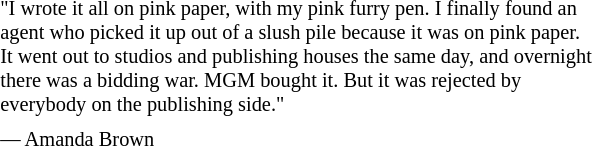<table class="toccolours" style="float: right; margin-left: 1em; margin-right: 2em; font-size: 85%; width:30em; max-width: 40%;" cellspacing="5">
<tr>
<td style="text-align: left;">"I wrote it all on pink paper, with my pink furry pen. I finally found an agent who picked it up out of a slush pile because it was on pink paper. It went out to studios and publishing houses the same day, and overnight there was a bidding war. MGM bought it. But it was rejected by everybody on the publishing side."</td>
</tr>
<tr>
<td style="text-align: left;">— Amanda Brown</td>
</tr>
</table>
